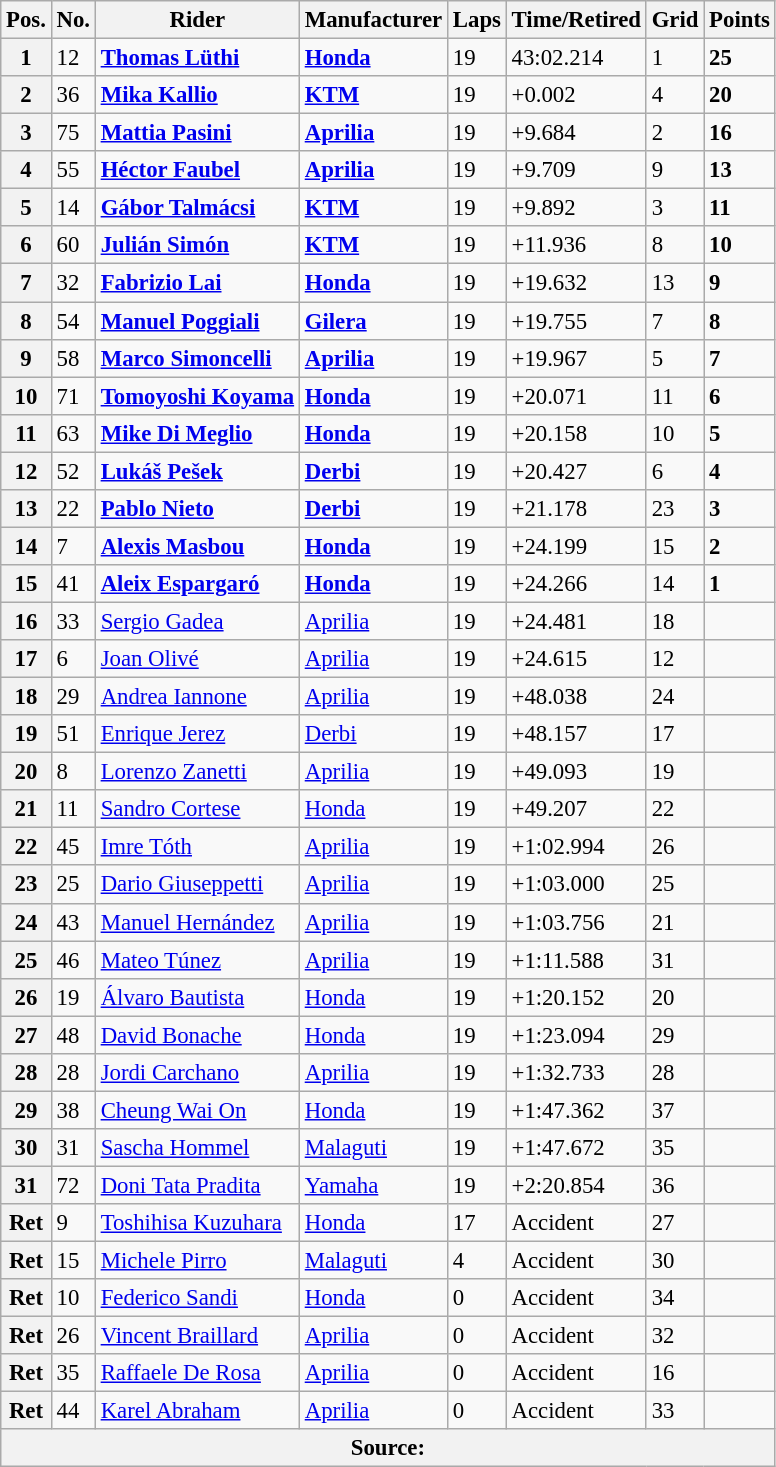<table class="wikitable" style="font-size: 95%;">
<tr>
<th>Pos.</th>
<th>No.</th>
<th>Rider</th>
<th>Manufacturer</th>
<th>Laps</th>
<th>Time/Retired</th>
<th>Grid</th>
<th>Points</th>
</tr>
<tr>
<th>1</th>
<td>12</td>
<td> <strong><a href='#'>Thomas Lüthi</a></strong></td>
<td><strong><a href='#'>Honda</a></strong></td>
<td>19</td>
<td>43:02.214</td>
<td>1</td>
<td><strong>25</strong></td>
</tr>
<tr>
<th>2</th>
<td>36</td>
<td> <strong><a href='#'>Mika Kallio</a></strong></td>
<td><strong><a href='#'>KTM</a></strong></td>
<td>19</td>
<td>+0.002</td>
<td>4</td>
<td><strong>20</strong></td>
</tr>
<tr>
<th>3</th>
<td>75</td>
<td> <strong><a href='#'>Mattia Pasini</a></strong></td>
<td><strong><a href='#'>Aprilia</a></strong></td>
<td>19</td>
<td>+9.684</td>
<td>2</td>
<td><strong>16</strong></td>
</tr>
<tr>
<th>4</th>
<td>55</td>
<td> <strong><a href='#'>Héctor Faubel</a></strong></td>
<td><strong><a href='#'>Aprilia</a></strong></td>
<td>19</td>
<td>+9.709</td>
<td>9</td>
<td><strong>13</strong></td>
</tr>
<tr>
<th>5</th>
<td>14</td>
<td> <strong><a href='#'>Gábor Talmácsi</a></strong></td>
<td><strong><a href='#'>KTM</a></strong></td>
<td>19</td>
<td>+9.892</td>
<td>3</td>
<td><strong>11</strong></td>
</tr>
<tr>
<th>6</th>
<td>60</td>
<td> <strong><a href='#'>Julián Simón</a></strong></td>
<td><strong><a href='#'>KTM</a></strong></td>
<td>19</td>
<td>+11.936</td>
<td>8</td>
<td><strong>10</strong></td>
</tr>
<tr>
<th>7</th>
<td>32</td>
<td> <strong><a href='#'>Fabrizio Lai</a></strong></td>
<td><strong><a href='#'>Honda</a></strong></td>
<td>19</td>
<td>+19.632</td>
<td>13</td>
<td><strong>9</strong></td>
</tr>
<tr>
<th>8</th>
<td>54</td>
<td> <strong><a href='#'>Manuel Poggiali</a></strong></td>
<td><strong><a href='#'>Gilera</a></strong></td>
<td>19</td>
<td>+19.755</td>
<td>7</td>
<td><strong>8</strong></td>
</tr>
<tr>
<th>9</th>
<td>58</td>
<td> <strong><a href='#'>Marco Simoncelli</a></strong></td>
<td><strong><a href='#'>Aprilia</a></strong></td>
<td>19</td>
<td>+19.967</td>
<td>5</td>
<td><strong>7</strong></td>
</tr>
<tr>
<th>10</th>
<td>71</td>
<td> <strong><a href='#'>Tomoyoshi Koyama</a></strong></td>
<td><strong><a href='#'>Honda</a></strong></td>
<td>19</td>
<td>+20.071</td>
<td>11</td>
<td><strong>6</strong></td>
</tr>
<tr>
<th>11</th>
<td>63</td>
<td> <strong><a href='#'>Mike Di Meglio</a></strong></td>
<td><strong><a href='#'>Honda</a></strong></td>
<td>19</td>
<td>+20.158</td>
<td>10</td>
<td><strong>5</strong></td>
</tr>
<tr>
<th>12</th>
<td>52</td>
<td> <strong><a href='#'>Lukáš Pešek</a></strong></td>
<td><strong><a href='#'>Derbi</a></strong></td>
<td>19</td>
<td>+20.427</td>
<td>6</td>
<td><strong>4</strong></td>
</tr>
<tr>
<th>13</th>
<td>22</td>
<td> <strong><a href='#'>Pablo Nieto</a></strong></td>
<td><strong><a href='#'>Derbi</a></strong></td>
<td>19</td>
<td>+21.178</td>
<td>23</td>
<td><strong>3</strong></td>
</tr>
<tr>
<th>14</th>
<td>7</td>
<td> <strong><a href='#'>Alexis Masbou</a></strong></td>
<td><strong><a href='#'>Honda</a></strong></td>
<td>19</td>
<td>+24.199</td>
<td>15</td>
<td><strong>2</strong></td>
</tr>
<tr>
<th>15</th>
<td>41</td>
<td> <strong><a href='#'>Aleix Espargaró</a></strong></td>
<td><strong><a href='#'>Honda</a></strong></td>
<td>19</td>
<td>+24.266</td>
<td>14</td>
<td><strong>1</strong></td>
</tr>
<tr>
<th>16</th>
<td>33</td>
<td> <a href='#'>Sergio Gadea</a></td>
<td><a href='#'>Aprilia</a></td>
<td>19</td>
<td>+24.481</td>
<td>18</td>
<td></td>
</tr>
<tr>
<th>17</th>
<td>6</td>
<td> <a href='#'>Joan Olivé</a></td>
<td><a href='#'>Aprilia</a></td>
<td>19</td>
<td>+24.615</td>
<td>12</td>
<td></td>
</tr>
<tr>
<th>18</th>
<td>29</td>
<td> <a href='#'>Andrea Iannone</a></td>
<td><a href='#'>Aprilia</a></td>
<td>19</td>
<td>+48.038</td>
<td>24</td>
<td></td>
</tr>
<tr>
<th>19</th>
<td>51</td>
<td> <a href='#'>Enrique Jerez</a></td>
<td><a href='#'>Derbi</a></td>
<td>19</td>
<td>+48.157</td>
<td>17</td>
<td></td>
</tr>
<tr>
<th>20</th>
<td>8</td>
<td> <a href='#'>Lorenzo Zanetti</a></td>
<td><a href='#'>Aprilia</a></td>
<td>19</td>
<td>+49.093</td>
<td>19</td>
<td></td>
</tr>
<tr>
<th>21</th>
<td>11</td>
<td> <a href='#'>Sandro Cortese</a></td>
<td><a href='#'>Honda</a></td>
<td>19</td>
<td>+49.207</td>
<td>22</td>
<td></td>
</tr>
<tr>
<th>22</th>
<td>45</td>
<td> <a href='#'>Imre Tóth</a></td>
<td><a href='#'>Aprilia</a></td>
<td>19</td>
<td>+1:02.994</td>
<td>26</td>
<td></td>
</tr>
<tr>
<th>23</th>
<td>25</td>
<td> <a href='#'>Dario Giuseppetti</a></td>
<td><a href='#'>Aprilia</a></td>
<td>19</td>
<td>+1:03.000</td>
<td>25</td>
<td></td>
</tr>
<tr>
<th>24</th>
<td>43</td>
<td> <a href='#'>Manuel Hernández</a></td>
<td><a href='#'>Aprilia</a></td>
<td>19</td>
<td>+1:03.756</td>
<td>21</td>
<td></td>
</tr>
<tr>
<th>25</th>
<td>46</td>
<td> <a href='#'>Mateo Túnez</a></td>
<td><a href='#'>Aprilia</a></td>
<td>19</td>
<td>+1:11.588</td>
<td>31</td>
<td></td>
</tr>
<tr>
<th>26</th>
<td>19</td>
<td> <a href='#'>Álvaro Bautista</a></td>
<td><a href='#'>Honda</a></td>
<td>19</td>
<td>+1:20.152</td>
<td>20</td>
<td></td>
</tr>
<tr>
<th>27</th>
<td>48</td>
<td> <a href='#'>David Bonache</a></td>
<td><a href='#'>Honda</a></td>
<td>19</td>
<td>+1:23.094</td>
<td>29</td>
<td></td>
</tr>
<tr>
<th>28</th>
<td>28</td>
<td> <a href='#'>Jordi Carchano</a></td>
<td><a href='#'>Aprilia</a></td>
<td>19</td>
<td>+1:32.733</td>
<td>28</td>
<td></td>
</tr>
<tr>
<th>29</th>
<td>38</td>
<td> <a href='#'>Cheung Wai On</a></td>
<td><a href='#'>Honda</a></td>
<td>19</td>
<td>+1:47.362</td>
<td>37</td>
<td></td>
</tr>
<tr>
<th>30</th>
<td>31</td>
<td> <a href='#'>Sascha Hommel</a></td>
<td><a href='#'>Malaguti</a></td>
<td>19</td>
<td>+1:47.672</td>
<td>35</td>
<td></td>
</tr>
<tr>
<th>31</th>
<td>72</td>
<td> <a href='#'>Doni Tata Pradita</a></td>
<td><a href='#'>Yamaha</a></td>
<td>19</td>
<td>+2:20.854</td>
<td>36</td>
<td></td>
</tr>
<tr>
<th>Ret</th>
<td>9</td>
<td> <a href='#'>Toshihisa Kuzuhara</a></td>
<td><a href='#'>Honda</a></td>
<td>17</td>
<td>Accident</td>
<td>27</td>
<td></td>
</tr>
<tr>
<th>Ret</th>
<td>15</td>
<td> <a href='#'>Michele Pirro</a></td>
<td><a href='#'>Malaguti</a></td>
<td>4</td>
<td>Accident</td>
<td>30</td>
<td></td>
</tr>
<tr>
<th>Ret</th>
<td>10</td>
<td> <a href='#'>Federico Sandi</a></td>
<td><a href='#'>Honda</a></td>
<td>0</td>
<td>Accident</td>
<td>34</td>
<td></td>
</tr>
<tr>
<th>Ret</th>
<td>26</td>
<td> <a href='#'>Vincent Braillard</a></td>
<td><a href='#'>Aprilia</a></td>
<td>0</td>
<td>Accident</td>
<td>32</td>
<td></td>
</tr>
<tr>
<th>Ret</th>
<td>35</td>
<td> <a href='#'>Raffaele De Rosa</a></td>
<td><a href='#'>Aprilia</a></td>
<td>0</td>
<td>Accident</td>
<td>16</td>
<td></td>
</tr>
<tr>
<th>Ret</th>
<td>44</td>
<td> <a href='#'>Karel Abraham</a></td>
<td><a href='#'>Aprilia</a></td>
<td>0</td>
<td>Accident</td>
<td>33</td>
<td></td>
</tr>
<tr>
<th colspan=8>Source: </th>
</tr>
</table>
